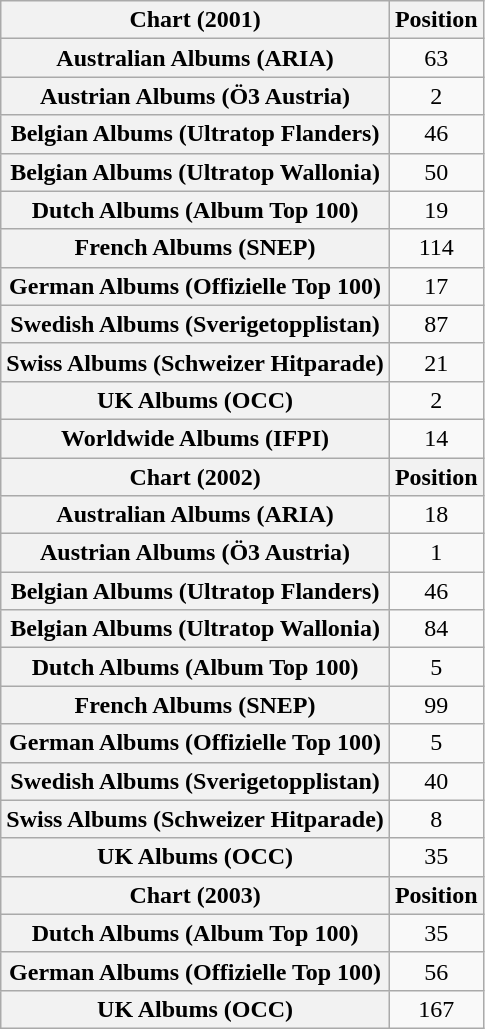<table class="wikitable plainrowheaders" style="text-align:center;">
<tr>
<th scope="col">Chart (2001)</th>
<th scope="col">Position</th>
</tr>
<tr>
<th scope="row">Australian Albums (ARIA)</th>
<td>63</td>
</tr>
<tr>
<th scope="row">Austrian Albums (Ö3 Austria)</th>
<td>2</td>
</tr>
<tr>
<th scope="row">Belgian Albums (Ultratop Flanders)</th>
<td>46</td>
</tr>
<tr>
<th scope="row">Belgian Albums (Ultratop Wallonia)</th>
<td>50</td>
</tr>
<tr>
<th scope="row">Dutch Albums (Album Top 100)</th>
<td>19</td>
</tr>
<tr>
<th scope="row">French Albums (SNEP)</th>
<td>114</td>
</tr>
<tr>
<th scope="row">German Albums (Offizielle Top 100)</th>
<td>17</td>
</tr>
<tr>
<th scope="row">Swedish Albums (Sverigetopplistan)</th>
<td>87</td>
</tr>
<tr>
<th scope="row">Swiss Albums (Schweizer Hitparade)</th>
<td>21</td>
</tr>
<tr>
<th scope="row">UK Albums (OCC)</th>
<td>2</td>
</tr>
<tr>
<th scope="row">Worldwide Albums (IFPI)</th>
<td>14</td>
</tr>
<tr>
<th scope="col">Chart (2002)</th>
<th scope="col">Position</th>
</tr>
<tr>
<th scope="row">Australian Albums (ARIA)</th>
<td>18</td>
</tr>
<tr>
<th scope="row">Austrian Albums (Ö3 Austria)</th>
<td>1</td>
</tr>
<tr>
<th scope="row">Belgian Albums (Ultratop Flanders)</th>
<td>46</td>
</tr>
<tr>
<th scope="row">Belgian Albums (Ultratop Wallonia)</th>
<td>84</td>
</tr>
<tr>
<th scope="row">Dutch Albums (Album Top 100)</th>
<td>5</td>
</tr>
<tr>
<th scope="row">French Albums (SNEP)</th>
<td>99</td>
</tr>
<tr>
<th scope="row">German Albums (Offizielle Top 100)</th>
<td>5</td>
</tr>
<tr>
<th scope="row">Swedish Albums (Sverigetopplistan)</th>
<td>40</td>
</tr>
<tr>
<th scope="row">Swiss Albums (Schweizer Hitparade)</th>
<td>8</td>
</tr>
<tr>
<th scope="row">UK Albums (OCC)</th>
<td>35</td>
</tr>
<tr>
<th scope="col">Chart (2003)</th>
<th scope="col">Position</th>
</tr>
<tr>
<th scope="row">Dutch Albums (Album Top 100)</th>
<td>35</td>
</tr>
<tr>
<th scope="row">German Albums (Offizielle Top 100)</th>
<td>56</td>
</tr>
<tr>
<th scope="row">UK Albums (OCC)</th>
<td>167</td>
</tr>
</table>
